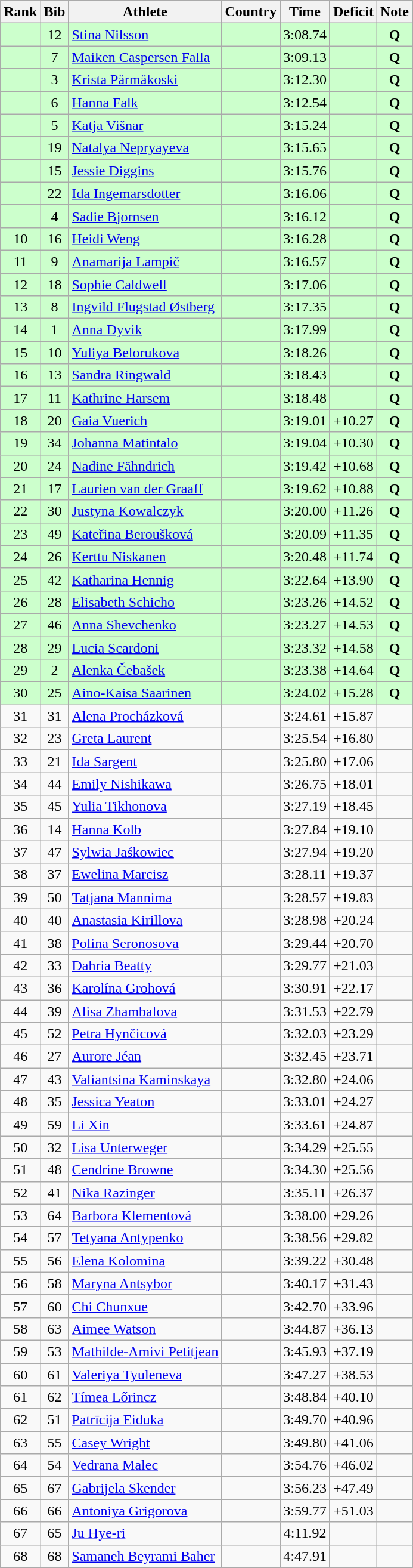<table class="wikitable sortable" style="text-align:center">
<tr>
<th>Rank</th>
<th>Bib</th>
<th>Athlete</th>
<th>Country</th>
<th>Time</th>
<th>Deficit</th>
<th>Note</th>
</tr>
<tr bgcolor="#ccffcc">
<td></td>
<td>12</td>
<td align="left"><a href='#'>Stina Nilsson</a></td>
<td align="left"></td>
<td>3:08.74</td>
<td></td>
<td><strong>Q</strong></td>
</tr>
<tr bgcolor="#ccffcc">
<td></td>
<td>7</td>
<td align="left"><a href='#'>Maiken Caspersen Falla</a></td>
<td align="left"></td>
<td>3:09.13</td>
<td></td>
<td><strong>Q</strong></td>
</tr>
<tr bgcolor="#ccffcc">
<td></td>
<td>3</td>
<td align="left"><a href='#'>Krista Pärmäkoski</a></td>
<td align="left"></td>
<td>3:12.30</td>
<td></td>
<td><strong>Q</strong></td>
</tr>
<tr bgcolor="#ccffcc">
<td></td>
<td>6</td>
<td align="left"><a href='#'>Hanna Falk</a></td>
<td align="left"></td>
<td>3:12.54</td>
<td></td>
<td><strong>Q</strong></td>
</tr>
<tr bgcolor="#ccffcc">
<td></td>
<td>5</td>
<td align="left"><a href='#'>Katja Višnar</a></td>
<td align="left"></td>
<td>3:15.24</td>
<td></td>
<td><strong>Q</strong></td>
</tr>
<tr bgcolor="#ccffcc">
<td></td>
<td>19</td>
<td align="left"><a href='#'>Natalya Nepryayeva</a></td>
<td align="left"></td>
<td>3:15.65</td>
<td></td>
<td><strong>Q</strong></td>
</tr>
<tr bgcolor="#ccffcc">
<td></td>
<td>15</td>
<td align="left"><a href='#'>Jessie Diggins</a></td>
<td align="left"></td>
<td>3:15.76</td>
<td></td>
<td><strong>Q</strong></td>
</tr>
<tr bgcolor="#ccffcc">
<td></td>
<td>22</td>
<td align="left"><a href='#'>Ida Ingemarsdotter</a></td>
<td align="left"></td>
<td>3:16.06</td>
<td></td>
<td><strong>Q</strong></td>
</tr>
<tr bgcolor="#ccffcc">
<td></td>
<td>4</td>
<td align="left"><a href='#'>Sadie Bjornsen</a></td>
<td align="left"></td>
<td>3:16.12</td>
<td></td>
<td><strong>Q</strong></td>
</tr>
<tr bgcolor="#ccffcc">
<td>10</td>
<td>16</td>
<td align="left"><a href='#'>Heidi Weng</a></td>
<td align="left"></td>
<td>3:16.28</td>
<td></td>
<td><strong>Q</strong></td>
</tr>
<tr bgcolor="#ccffcc">
<td>11</td>
<td>9</td>
<td align="left"><a href='#'>Anamarija Lampič</a></td>
<td align="left"></td>
<td>3:16.57</td>
<td></td>
<td><strong>Q</strong></td>
</tr>
<tr bgcolor="#ccffcc">
<td>12</td>
<td>18</td>
<td align="left"><a href='#'>Sophie Caldwell</a></td>
<td align="left"></td>
<td>3:17.06</td>
<td></td>
<td><strong>Q</strong></td>
</tr>
<tr bgcolor="#ccffcc">
<td>13</td>
<td>8</td>
<td align="left"><a href='#'>Ingvild Flugstad Østberg</a></td>
<td align="left"></td>
<td>3:17.35</td>
<td></td>
<td><strong>Q</strong></td>
</tr>
<tr bgcolor="#ccffcc">
<td>14</td>
<td>1</td>
<td align="left"><a href='#'>Anna Dyvik</a></td>
<td align="left"></td>
<td>3:17.99</td>
<td></td>
<td><strong>Q</strong></td>
</tr>
<tr bgcolor="#ccffcc">
<td>15</td>
<td>10</td>
<td align="left"><a href='#'>Yuliya Belorukova</a></td>
<td align="left"></td>
<td>3:18.26</td>
<td></td>
<td><strong>Q</strong></td>
</tr>
<tr bgcolor="#ccffcc">
<td>16</td>
<td>13</td>
<td align="left"><a href='#'>Sandra Ringwald</a></td>
<td align="left"></td>
<td>3:18.43</td>
<td></td>
<td><strong>Q</strong></td>
</tr>
<tr bgcolor="#ccffcc">
<td>17</td>
<td>11</td>
<td align="left"><a href='#'>Kathrine Harsem</a></td>
<td align="left"></td>
<td>3:18.48</td>
<td></td>
<td><strong>Q</strong></td>
</tr>
<tr bgcolor="#ccffcc">
<td>18</td>
<td>20</td>
<td align="left"><a href='#'>Gaia Vuerich</a></td>
<td align="left"></td>
<td>3:19.01</td>
<td>+10.27</td>
<td><strong>Q</strong></td>
</tr>
<tr bgcolor="#ccffcc">
<td>19</td>
<td>34</td>
<td align="left"><a href='#'>Johanna Matintalo</a></td>
<td align="left"></td>
<td>3:19.04</td>
<td>+10.30</td>
<td><strong>Q</strong></td>
</tr>
<tr bgcolor="#ccffcc">
<td>20</td>
<td>24</td>
<td align="left"><a href='#'>Nadine Fähndrich</a></td>
<td align="left"></td>
<td>3:19.42</td>
<td>+10.68</td>
<td><strong>Q</strong></td>
</tr>
<tr bgcolor="#ccffcc">
<td>21</td>
<td>17</td>
<td align="left"><a href='#'>Laurien van der Graaff</a></td>
<td align="left"></td>
<td>3:19.62</td>
<td>+10.88</td>
<td><strong>Q</strong></td>
</tr>
<tr bgcolor="#ccffcc">
<td>22</td>
<td>30</td>
<td align="left"><a href='#'>Justyna Kowalczyk</a></td>
<td align="left"></td>
<td>3:20.00</td>
<td>+11.26</td>
<td><strong>Q</strong></td>
</tr>
<tr bgcolor="#ccffcc">
<td>23</td>
<td>49</td>
<td align="left"><a href='#'>Kateřina Beroušková</a></td>
<td align="left"></td>
<td>3:20.09</td>
<td>+11.35</td>
<td><strong>Q</strong></td>
</tr>
<tr bgcolor="#ccffcc">
<td>24</td>
<td>26</td>
<td align="left"><a href='#'>Kerttu Niskanen</a></td>
<td align="left"></td>
<td>3:20.48</td>
<td>+11.74</td>
<td><strong>Q</strong></td>
</tr>
<tr bgcolor="#ccffcc">
<td>25</td>
<td>42</td>
<td align="left"><a href='#'>Katharina Hennig</a></td>
<td align="left"></td>
<td>3:22.64</td>
<td>+13.90</td>
<td><strong>Q</strong></td>
</tr>
<tr bgcolor="#ccffcc">
<td>26</td>
<td>28</td>
<td align="left"><a href='#'>Elisabeth Schicho</a></td>
<td align="left"></td>
<td>3:23.26</td>
<td>+14.52</td>
<td><strong>Q</strong></td>
</tr>
<tr bgcolor="#ccffcc">
<td>27</td>
<td>46</td>
<td align="left"><a href='#'>Anna Shevchenko</a></td>
<td align="left"></td>
<td>3:23.27</td>
<td>+14.53</td>
<td><strong>Q</strong></td>
</tr>
<tr bgcolor="#ccffcc">
<td>28</td>
<td>29</td>
<td align="left"><a href='#'>Lucia Scardoni</a></td>
<td align="left"></td>
<td>3:23.32</td>
<td>+14.58</td>
<td><strong>Q</strong></td>
</tr>
<tr bgcolor="#ccffcc">
<td>29</td>
<td>2</td>
<td align="left"><a href='#'>Alenka Čebašek</a></td>
<td align="left"></td>
<td>3:23.38</td>
<td>+14.64</td>
<td><strong>Q</strong></td>
</tr>
<tr bgcolor="#ccffcc">
<td>30</td>
<td>25</td>
<td align="left"><a href='#'>Aino-Kaisa Saarinen</a></td>
<td align="left"></td>
<td>3:24.02</td>
<td>+15.28</td>
<td><strong>Q</strong></td>
</tr>
<tr>
<td>31</td>
<td>31</td>
<td align="left"><a href='#'>Alena Procházková</a></td>
<td align="left"></td>
<td>3:24.61</td>
<td>+15.87</td>
<td></td>
</tr>
<tr>
<td>32</td>
<td>23</td>
<td align="left"><a href='#'>Greta Laurent</a></td>
<td align="left"></td>
<td>3:25.54</td>
<td>+16.80</td>
<td></td>
</tr>
<tr>
<td>33</td>
<td>21</td>
<td align="left"><a href='#'>Ida Sargent</a></td>
<td align="left"></td>
<td>3:25.80</td>
<td>+17.06</td>
<td></td>
</tr>
<tr>
<td>34</td>
<td>44</td>
<td align="left"><a href='#'>Emily Nishikawa</a></td>
<td align="left"></td>
<td>3:26.75</td>
<td>+18.01</td>
<td></td>
</tr>
<tr>
<td>35</td>
<td>45</td>
<td align="left"><a href='#'>Yulia Tikhonova</a></td>
<td align="left"></td>
<td>3:27.19</td>
<td>+18.45</td>
<td></td>
</tr>
<tr>
<td>36</td>
<td>14</td>
<td align="left"><a href='#'>Hanna Kolb</a></td>
<td align="left"></td>
<td>3:27.84</td>
<td>+19.10</td>
<td></td>
</tr>
<tr>
<td>37</td>
<td>47</td>
<td align="left"><a href='#'>Sylwia Jaśkowiec</a></td>
<td align="left"></td>
<td>3:27.94</td>
<td>+19.20</td>
<td></td>
</tr>
<tr>
<td>38</td>
<td>37</td>
<td align="left"><a href='#'>Ewelina Marcisz</a></td>
<td align="left"></td>
<td>3:28.11</td>
<td>+19.37</td>
<td></td>
</tr>
<tr>
<td>39</td>
<td>50</td>
<td align="left"><a href='#'>Tatjana Mannima</a></td>
<td align="left"></td>
<td>3:28.57</td>
<td>+19.83</td>
<td></td>
</tr>
<tr>
<td>40</td>
<td>40</td>
<td align="left"><a href='#'>Anastasia Kirillova</a></td>
<td align="left"></td>
<td>3:28.98</td>
<td>+20.24</td>
<td></td>
</tr>
<tr>
<td>41</td>
<td>38</td>
<td align="left"><a href='#'>Polina Seronosova</a></td>
<td align="left"></td>
<td>3:29.44</td>
<td>+20.70</td>
<td></td>
</tr>
<tr>
<td>42</td>
<td>33</td>
<td align="left"><a href='#'>Dahria Beatty</a></td>
<td align="left"></td>
<td>3:29.77</td>
<td>+21.03</td>
<td></td>
</tr>
<tr>
<td>43</td>
<td>36</td>
<td align="left"><a href='#'>Karolína Grohová</a></td>
<td align="left"></td>
<td>3:30.91</td>
<td>+22.17</td>
<td></td>
</tr>
<tr>
<td>44</td>
<td>39</td>
<td align="left"><a href='#'>Alisa Zhambalova</a></td>
<td align="left"></td>
<td>3:31.53</td>
<td>+22.79</td>
<td></td>
</tr>
<tr>
<td>45</td>
<td>52</td>
<td align="left"><a href='#'>Petra Hynčicová</a></td>
<td align="left"></td>
<td>3:32.03</td>
<td>+23.29</td>
<td></td>
</tr>
<tr>
<td>46</td>
<td>27</td>
<td align="left"><a href='#'>Aurore Jéan</a></td>
<td align="left"></td>
<td>3:32.45</td>
<td>+23.71</td>
<td></td>
</tr>
<tr>
<td>47</td>
<td>43</td>
<td align="left"><a href='#'>Valiantsina Kaminskaya</a></td>
<td align="left"></td>
<td>3:32.80</td>
<td>+24.06</td>
<td></td>
</tr>
<tr>
<td>48</td>
<td>35</td>
<td align="left"><a href='#'>Jessica Yeaton</a></td>
<td align="left"></td>
<td>3:33.01</td>
<td>+24.27</td>
<td></td>
</tr>
<tr>
<td>49</td>
<td>59</td>
<td align="left"><a href='#'>Li Xin</a></td>
<td align="left"></td>
<td>3:33.61</td>
<td>+24.87</td>
<td></td>
</tr>
<tr>
<td>50</td>
<td>32</td>
<td align="left"><a href='#'>Lisa Unterweger</a></td>
<td align="left"></td>
<td>3:34.29</td>
<td>+25.55</td>
<td></td>
</tr>
<tr>
<td>51</td>
<td>48</td>
<td align="left"><a href='#'>Cendrine Browne</a></td>
<td align="left"></td>
<td>3:34.30</td>
<td>+25.56</td>
<td></td>
</tr>
<tr>
<td>52</td>
<td>41</td>
<td align="left"><a href='#'>Nika Razinger</a></td>
<td align="left"></td>
<td>3:35.11</td>
<td>+26.37</td>
<td></td>
</tr>
<tr>
<td>53</td>
<td>64</td>
<td align="left"><a href='#'>Barbora Klementová</a></td>
<td align="left"></td>
<td>3:38.00</td>
<td>+29.26</td>
<td></td>
</tr>
<tr>
<td>54</td>
<td>57</td>
<td align="left"><a href='#'>Tetyana Antypenko</a></td>
<td align="left"></td>
<td>3:38.56</td>
<td>+29.82</td>
<td></td>
</tr>
<tr>
<td>55</td>
<td>56</td>
<td align="left"><a href='#'>Elena Kolomina</a></td>
<td align="left"></td>
<td>3:39.22</td>
<td>+30.48</td>
<td></td>
</tr>
<tr>
<td>56</td>
<td>58</td>
<td align="left"><a href='#'>Maryna Antsybor</a></td>
<td align="left"></td>
<td>3:40.17</td>
<td>+31.43</td>
<td></td>
</tr>
<tr>
<td>57</td>
<td>60</td>
<td align="left"><a href='#'>Chi Chunxue</a></td>
<td align="left"></td>
<td>3:42.70</td>
<td>+33.96</td>
<td></td>
</tr>
<tr>
<td>58</td>
<td>63</td>
<td align="left"><a href='#'>Aimee Watson</a></td>
<td align="left"></td>
<td>3:44.87</td>
<td>+36.13</td>
<td></td>
</tr>
<tr>
<td>59</td>
<td>53</td>
<td align="left"><a href='#'>Mathilde-Amivi Petitjean</a></td>
<td align="left"></td>
<td>3:45.93</td>
<td>+37.19</td>
<td></td>
</tr>
<tr>
<td>60</td>
<td>61</td>
<td align="left"><a href='#'>Valeriya Tyuleneva</a></td>
<td align="left"></td>
<td>3:47.27</td>
<td>+38.53</td>
<td></td>
</tr>
<tr>
<td>61</td>
<td>62</td>
<td align="left"><a href='#'>Tímea Lőrincz</a></td>
<td align="left"></td>
<td>3:48.84</td>
<td>+40.10</td>
<td></td>
</tr>
<tr>
<td>62</td>
<td>51</td>
<td align="left"><a href='#'>Patrīcija Eiduka</a></td>
<td align="left"></td>
<td>3:49.70</td>
<td>+40.96</td>
<td></td>
</tr>
<tr>
<td>63</td>
<td>55</td>
<td align="left"><a href='#'>Casey Wright</a></td>
<td align="left"></td>
<td>3:49.80</td>
<td>+41.06</td>
<td></td>
</tr>
<tr>
<td>64</td>
<td>54</td>
<td align="left"><a href='#'>Vedrana Malec</a></td>
<td align="left"></td>
<td>3:54.76</td>
<td>+46.02</td>
<td></td>
</tr>
<tr>
<td>65</td>
<td>67</td>
<td align="left"><a href='#'>Gabrijela Skender</a></td>
<td align="left"></td>
<td>3:56.23</td>
<td>+47.49</td>
<td></td>
</tr>
<tr>
<td>66</td>
<td>66</td>
<td align="left"><a href='#'>Antoniya Grigorova</a></td>
<td align="left"></td>
<td>3:59.77</td>
<td>+51.03</td>
<td></td>
</tr>
<tr>
<td>67</td>
<td>65</td>
<td align="left"><a href='#'>Ju Hye-ri</a></td>
<td align="left"></td>
<td>4:11.92</td>
<td></td>
<td></td>
</tr>
<tr>
<td>68</td>
<td>68</td>
<td align="left"><a href='#'>Samaneh Beyrami Baher</a></td>
<td align="left"></td>
<td>4:47.91</td>
<td></td>
<td></td>
</tr>
</table>
